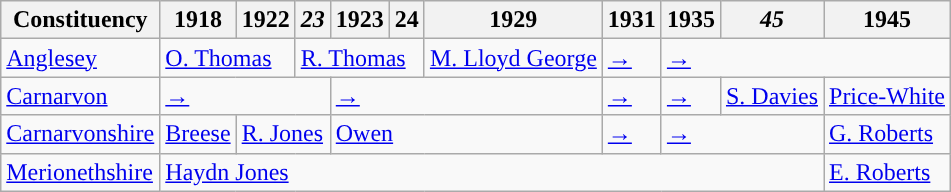<table class="wikitable">
<tr>
<th>Constituency</th>
<th>1918</th>
<th>1922</th>
<th><em>23</em></th>
<th>1923</th>
<th>24</th>
<th>1929</th>
<th>1931</th>
<th>1935</th>
<th><em>45</em></th>
<th>1945</th>
</tr>
<tr>
<td><a href='#'>Anglesey</a></td>
<td colspan="2"><a href='#'>O. Thomas</a></td>
<td colspan="3"><a href='#'>R. Thomas</a></td>
<td><a href='#'>M. Lloyd George</a></td>
<td><a href='#'>→</a></td>
<td colspan="3"><a href='#'>→</a></td>
</tr>
<tr>
<td><a href='#'>Carnarvon</a></td>
<td colspan="3"><a href='#'>→</a></td>
<td colspan="3"><a href='#'>→</a></td>
<td><a href='#'>→</a></td>
<td><a href='#'>→</a></td>
<td><a href='#'>S. Davies</a></td>
<td><a href='#'>Price-White</a></td>
</tr>
<tr>
<td><a href='#'>Carnarvonshire</a></td>
<td><a href='#'>Breese</a></td>
<td colspan="2"><a href='#'>R. Jones</a></td>
<td colspan="3"><a href='#'>Owen</a></td>
<td><a href='#'>→</a></td>
<td colspan="2"><a href='#'>→</a></td>
<td><a href='#'>G. Roberts</a></td>
</tr>
<tr>
<td><a href='#'>Merionethshire</a></td>
<td colspan="9"><a href='#'>Haydn Jones</a></td>
<td><a href='#'>E. Roberts</a></td>
</tr>
</table>
